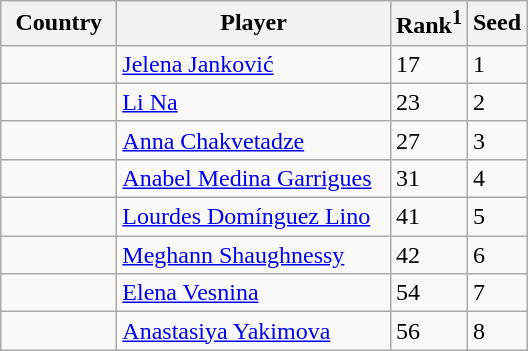<table class="wikitable">
<tr>
<th width="70">Country</th>
<th width="175">Player</th>
<th>Rank<sup>1</sup></th>
<th>Seed</th>
</tr>
<tr>
<td></td>
<td><a href='#'>Jelena Janković</a></td>
<td>17</td>
<td>1</td>
</tr>
<tr>
<td></td>
<td><a href='#'>Li Na</a></td>
<td>23</td>
<td>2</td>
</tr>
<tr>
<td></td>
<td><a href='#'>Anna Chakvetadze</a></td>
<td>27</td>
<td>3</td>
</tr>
<tr>
<td></td>
<td><a href='#'>Anabel Medina Garrigues</a></td>
<td>31</td>
<td>4</td>
</tr>
<tr>
<td></td>
<td><a href='#'>Lourdes Domínguez Lino</a></td>
<td>41</td>
<td>5</td>
</tr>
<tr>
<td></td>
<td><a href='#'>Meghann Shaughnessy</a></td>
<td>42</td>
<td>6</td>
</tr>
<tr>
<td></td>
<td><a href='#'>Elena Vesnina</a></td>
<td>54</td>
<td>7</td>
</tr>
<tr>
<td></td>
<td><a href='#'>Anastasiya Yakimova</a></td>
<td>56</td>
<td>8</td>
</tr>
</table>
